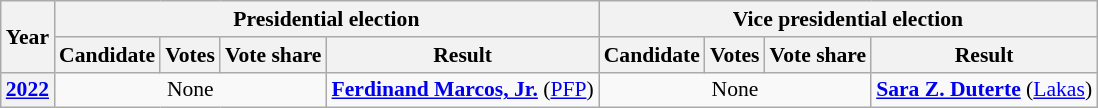<table class="wikitable" style="text-align:center; font-size:90%">
<tr>
<th rowspan="2">Year</th>
<th colspan="4">Presidential election</th>
<th colspan="4">Vice presidential election</th>
</tr>
<tr>
<th>Candidate</th>
<th>Votes</th>
<th>Vote share</th>
<th>Result</th>
<th>Candidate</th>
<th>Votes</th>
<th>Vote share</th>
<th>Result</th>
</tr>
<tr>
<th><a href='#'>2022</a></th>
<td colspan="3">None</td>
<td><strong><a href='#'>Ferdinand Marcos, Jr.</a></strong> (<a href='#'>PFP</a>)</td>
<td colspan="3">None</td>
<td><strong><a href='#'>Sara Z. Duterte</a></strong> (<a href='#'>Lakas</a>)</td>
</tr>
</table>
